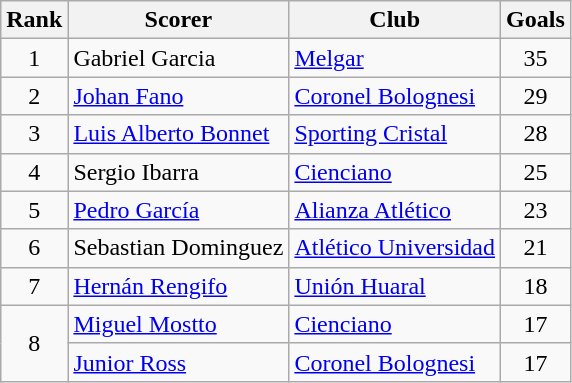<table class="wikitable">
<tr>
<th>Rank</th>
<th>Scorer</th>
<th>Club</th>
<th>Goals</th>
</tr>
<tr>
<td align=center>1</td>
<td> Gabriel Garcia</td>
<td><a href='#'>Melgar</a></td>
<td align=center>35</td>
</tr>
<tr>
<td align=center>2</td>
<td> <a href='#'>Johan Fano</a></td>
<td><a href='#'>Coronel Bolognesi</a></td>
<td align=center>29</td>
</tr>
<tr>
<td align=center>3</td>
<td> <a href='#'>Luis Alberto Bonnet</a></td>
<td><a href='#'>Sporting Cristal</a></td>
<td align=center>28</td>
</tr>
<tr>
<td align=center>4</td>
<td> Sergio Ibarra</td>
<td><a href='#'>Cienciano</a></td>
<td align=center>25</td>
</tr>
<tr>
<td align=center>5</td>
<td> <a href='#'>Pedro García</a></td>
<td><a href='#'>Alianza Atlético</a></td>
<td align=center>23</td>
</tr>
<tr>
<td align=center>6</td>
<td> Sebastian Dominguez</td>
<td><a href='#'>Atlético Universidad</a></td>
<td align=center>21</td>
</tr>
<tr>
<td align=center>7</td>
<td> <a href='#'>Hernán Rengifo</a></td>
<td><a href='#'>Unión Huaral</a></td>
<td align=center>18</td>
</tr>
<tr>
<td rowspan="2" align=center>8</td>
<td> <a href='#'>Miguel Mostto</a></td>
<td><a href='#'>Cienciano</a></td>
<td align=center>17</td>
</tr>
<tr>
<td> <a href='#'>Junior Ross</a></td>
<td><a href='#'>Coronel Bolognesi</a></td>
<td align=center>17</td>
</tr>
</table>
